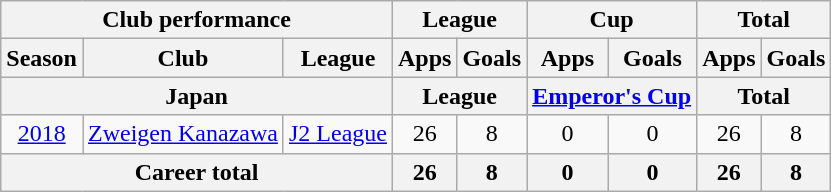<table class="wikitable" style="text-align:center">
<tr>
<th colspan=3>Club performance</th>
<th colspan=2>League</th>
<th colspan=2>Cup</th>
<th colspan=2>Total</th>
</tr>
<tr>
<th>Season</th>
<th>Club</th>
<th>League</th>
<th>Apps</th>
<th>Goals</th>
<th>Apps</th>
<th>Goals</th>
<th>Apps</th>
<th>Goals</th>
</tr>
<tr>
<th colspan=3>Japan</th>
<th colspan=2>League</th>
<th colspan=2><a href='#'>Emperor's Cup</a></th>
<th colspan=2>Total</th>
</tr>
<tr>
<td><a href='#'>2018</a></td>
<td rowspan="1"><a href='#'>Zweigen Kanazawa</a></td>
<td rowspan="1"><a href='#'>J2 League</a></td>
<td>26</td>
<td>8</td>
<td>0</td>
<td>0</td>
<td>26</td>
<td>8</td>
</tr>
<tr>
<th colspan=3>Career total</th>
<th>26</th>
<th>8</th>
<th>0</th>
<th>0</th>
<th>26</th>
<th>8</th>
</tr>
</table>
